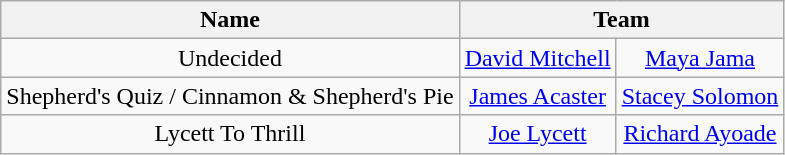<table class="wikitable" style="text-align:center">
<tr>
<th scope="col">Name</th>
<th colspan=2>Team</th>
</tr>
<tr>
<td>Undecided</td>
<td><a href='#'>David Mitchell</a></td>
<td><a href='#'>Maya Jama</a></td>
</tr>
<tr>
<td>Shepherd's Quiz / Cinnamon & Shepherd's Pie</td>
<td><a href='#'>James Acaster</a></td>
<td><a href='#'>Stacey Solomon</a></td>
</tr>
<tr>
<td>Lycett To Thrill</td>
<td><a href='#'>Joe Lycett</a></td>
<td><a href='#'>Richard Ayoade</a></td>
</tr>
</table>
